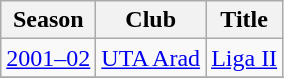<table class="wikitable">
<tr>
<th>Season</th>
<th>Club</th>
<th>Title</th>
</tr>
<tr>
<td><a href='#'>2001–02</a></td>
<td><a href='#'>UTA Arad</a></td>
<td><a href='#'>Liga II</a></td>
</tr>
<tr>
</tr>
</table>
